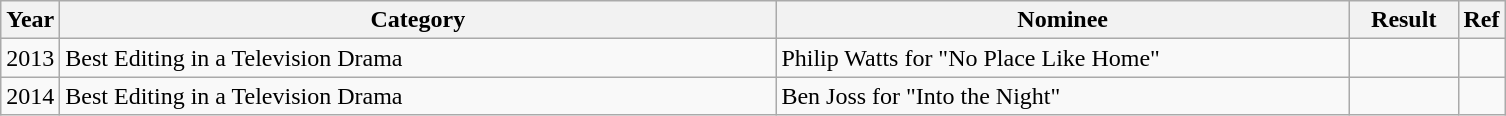<table class="wikitable">
<tr>
<th>Year</th>
<th width="470">Category</th>
<th width="375">Nominee</th>
<th width="65">Result</th>
<th>Ref</th>
</tr>
<tr>
<td>2013</td>
<td>Best Editing in a Television Drama</td>
<td>Philip Watts for "No Place Like Home"</td>
<td></td>
<td align="center"></td>
</tr>
<tr>
<td>2014</td>
<td>Best Editing in a Television Drama</td>
<td>Ben Joss for "Into the Night"</td>
<td></td>
<td align="center"></td>
</tr>
</table>
